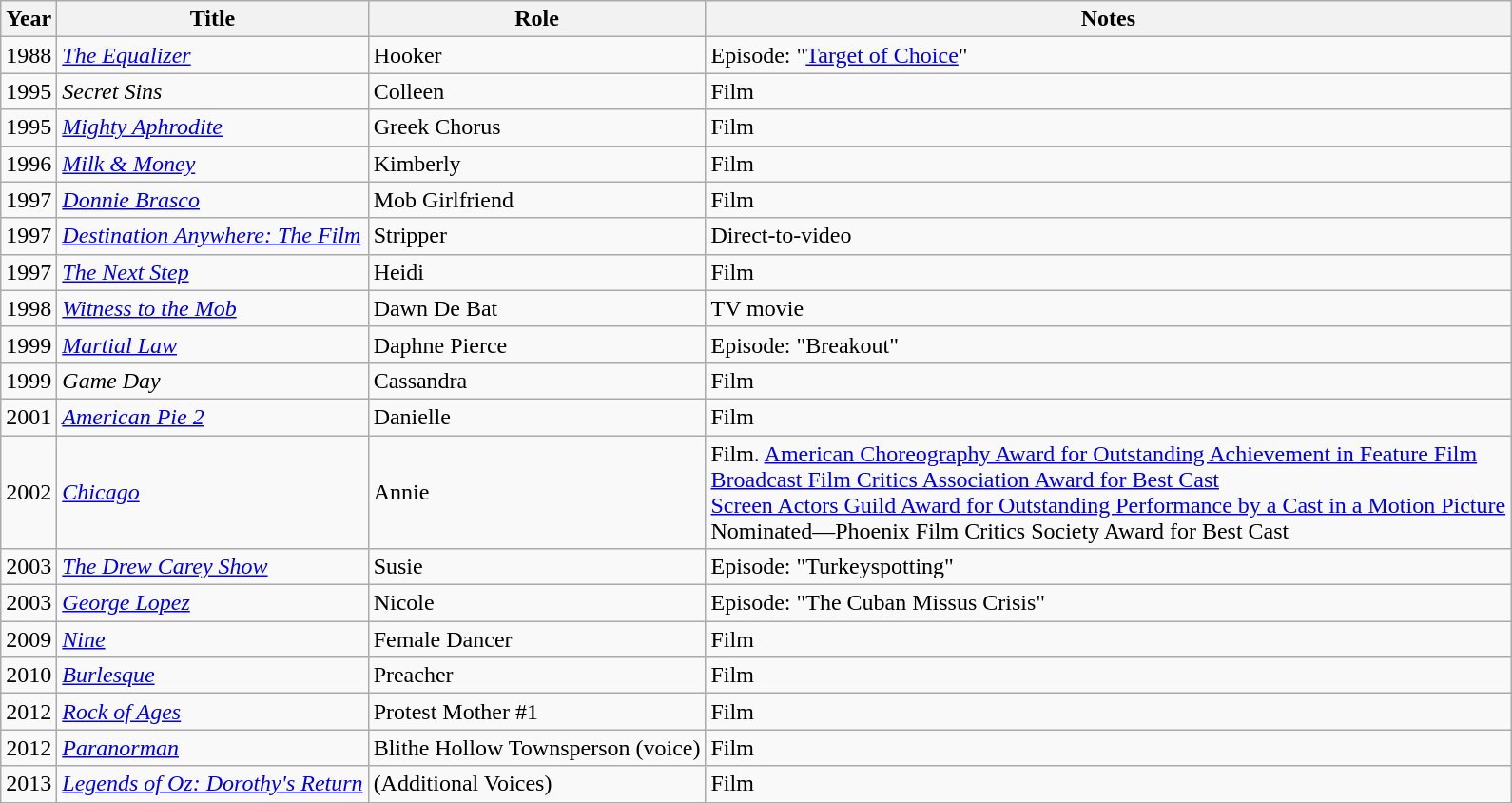<table class="wikitable sortable">
<tr>
<th>Year</th>
<th>Title</th>
<th>Role</th>
<th>Notes</th>
</tr>
<tr>
<td>1988</td>
<td><em><a href='#'>The Equalizer</a></em></td>
<td>Hooker</td>
<td>Episode: "<a href='#'>Target of Choice</a>"</td>
</tr>
<tr>
<td>1995</td>
<td><em>Secret Sins</em></td>
<td>Colleen</td>
<td>Film</td>
</tr>
<tr>
<td>1995</td>
<td><em><a href='#'>Mighty Aphrodite</a></em></td>
<td>Greek Chorus</td>
<td>Film</td>
</tr>
<tr>
<td>1996</td>
<td><em><a href='#'>Milk & Money</a></em></td>
<td>Kimberly</td>
<td>Film</td>
</tr>
<tr>
<td>1997</td>
<td><em><a href='#'>Donnie Brasco</a></em></td>
<td>Mob Girlfriend</td>
<td>Film</td>
</tr>
<tr>
<td>1997</td>
<td><em><a href='#'>Destination Anywhere: The Film</a></em></td>
<td>Stripper</td>
<td>Direct-to-video</td>
</tr>
<tr>
<td>1997</td>
<td><em><a href='#'>The Next Step</a></em></td>
<td>Heidi</td>
<td>Film</td>
</tr>
<tr>
<td>1998</td>
<td><em><a href='#'>Witness to the Mob</a></em></td>
<td>Dawn De Bat</td>
<td>TV movie</td>
</tr>
<tr>
<td>1999</td>
<td><em><a href='#'>Martial Law</a></em></td>
<td>Daphne Pierce</td>
<td>Episode: "Breakout"</td>
</tr>
<tr>
<td>1999</td>
<td><em>Game Day</em></td>
<td>Cassandra</td>
<td>Film</td>
</tr>
<tr>
<td>2001</td>
<td><em><a href='#'>American Pie 2</a></em></td>
<td>Danielle</td>
<td>Film</td>
</tr>
<tr>
<td>2002</td>
<td><em><a href='#'>Chicago</a></em></td>
<td>Annie</td>
<td>Film. <a href='#'>American Choreography Award for Outstanding Achievement in Feature Film</a><br><a href='#'>Broadcast Film Critics Association Award for Best Cast</a><br><a href='#'>Screen Actors Guild Award for Outstanding Performance by a Cast in a Motion Picture</a><br>Nominated—Phoenix Film Critics Society Award for Best Cast</td>
</tr>
<tr>
<td>2003</td>
<td><em><a href='#'>The Drew Carey Show</a></em></td>
<td>Susie</td>
<td>Episode: "Turkeyspotting"</td>
</tr>
<tr>
<td>2003</td>
<td><em><a href='#'>George Lopez</a></em></td>
<td>Nicole</td>
<td>Episode: "The Cuban Missus Crisis"</td>
</tr>
<tr>
<td>2009</td>
<td><em><a href='#'>Nine</a></em></td>
<td>Female Dancer</td>
<td>Film</td>
</tr>
<tr>
<td>2010</td>
<td><em><a href='#'>Burlesque</a></em></td>
<td>Preacher</td>
<td>Film</td>
</tr>
<tr>
<td>2012</td>
<td><em><a href='#'>Rock of Ages</a></em></td>
<td>Protest Mother #1</td>
<td>Film</td>
</tr>
<tr>
<td>2012</td>
<td><em><a href='#'>Paranorman</a></em></td>
<td>Blithe Hollow Townsperson (voice)</td>
<td>Film</td>
</tr>
<tr>
<td>2013</td>
<td><em><a href='#'>Legends of Oz: Dorothy's Return</a></em></td>
<td>(Additional Voices)</td>
<td>Film</td>
</tr>
</table>
